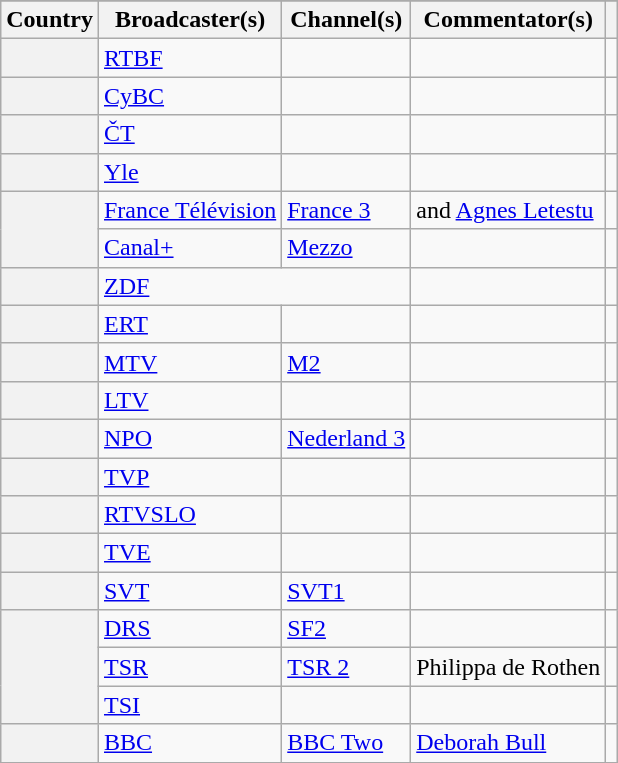<table class="wikitable plainrowheaders">
<tr>
</tr>
<tr>
<th scope="col">Country</th>
<th scope="col">Broadcaster(s)</th>
<th scope="col">Channel(s)</th>
<th scope="col">Commentator(s)</th>
<th scope="col"></th>
</tr>
<tr>
<th scope="row"></th>
<td><a href='#'>RTBF</a></td>
<td></td>
<td></td>
<td style="text-align:center"></td>
</tr>
<tr>
<th scope="row"></th>
<td><a href='#'>CyBC</a></td>
<td></td>
<td></td>
<td style="text-align:center"></td>
</tr>
<tr>
<th scope="row"></th>
<td><a href='#'>ČT</a></td>
<td></td>
<td></td>
<td style="text-align:center"></td>
</tr>
<tr>
<th scope="row"></th>
<td><a href='#'>Yle</a></td>
<td></td>
<td></td>
<td style="text-align:center"></td>
</tr>
<tr>
<th scope="row" rowspan="2"></th>
<td><a href='#'>France Télévision</a></td>
<td><a href='#'>France 3</a></td>
<td> and <a href='#'>Agnes Letestu</a></td>
<td style="text-align:center"></td>
</tr>
<tr>
<td><a href='#'>Canal+</a></td>
<td><a href='#'>Mezzo</a></td>
<td></td>
<td style="text-align:center"></td>
</tr>
<tr>
<th scope="row"></th>
<td colspan="2"><a href='#'>ZDF</a></td>
<td></td>
<td style="text-align:center"></td>
</tr>
<tr>
<th scope="row"></th>
<td><a href='#'>ERT</a></td>
<td></td>
<td></td>
<td style="text-align:center"></td>
</tr>
<tr>
<th scope="row"></th>
<td><a href='#'>MTV</a></td>
<td><a href='#'>M2</a></td>
<td></td>
<td style="text-align:center"></td>
</tr>
<tr>
<th scope="row"></th>
<td><a href='#'>LTV</a></td>
<td></td>
<td></td>
<td style="text-align:center"></td>
</tr>
<tr>
<th scope="row"></th>
<td><a href='#'>NPO</a></td>
<td><a href='#'>Nederland 3</a></td>
<td></td>
<td style="text-align:center"></td>
</tr>
<tr>
<th scope="row"></th>
<td><a href='#'>TVP</a></td>
<td></td>
<td></td>
<td style="text-align:center"></td>
</tr>
<tr>
<th scope="row"></th>
<td><a href='#'>RTVSLO</a></td>
<td></td>
<td></td>
<td style="text-align:center"></td>
</tr>
<tr>
<th scope="row"></th>
<td><a href='#'>TVE</a></td>
<td></td>
<td></td>
<td style="text-align:center"></td>
</tr>
<tr>
<th scope="row"></th>
<td><a href='#'>SVT</a></td>
<td><a href='#'>SVT1</a></td>
<td></td>
<td style="text-align:center"></td>
</tr>
<tr>
<th scope="rowgroup" rowspan="3"></th>
<td><a href='#'>DRS</a></td>
<td><a href='#'>SF2</a></td>
<td></td>
<td style="text-align:center"></td>
</tr>
<tr>
<td><a href='#'>TSR</a></td>
<td><a href='#'>TSR 2</a></td>
<td>Philippa de Rothen</td>
<td style="text-align:center"></td>
</tr>
<tr>
<td><a href='#'>TSI</a></td>
<td></td>
<td></td>
<td style="text-align:center"></td>
</tr>
<tr>
<th scope="row"></th>
<td><a href='#'>BBC</a></td>
<td><a href='#'>BBC Two</a></td>
<td><a href='#'>Deborah Bull</a></td>
<td style="text-align:center"></td>
</tr>
<tr>
</tr>
</table>
